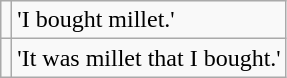<table class="wikitable">
<tr>
<td></td>
<td>'I bought millet.'</td>
</tr>
<tr>
<td></td>
<td>'It was millet that I bought.'</td>
</tr>
</table>
